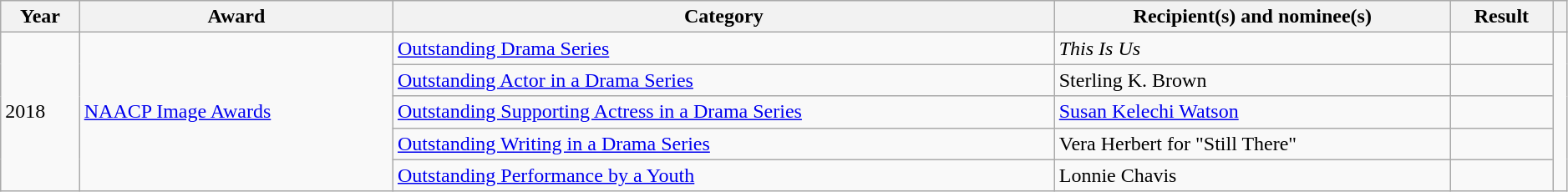<table class="wikitable sortable plainrowheaders" style="width:99%;">
<tr>
<th>Year</th>
<th>Award</th>
<th>Category</th>
<th>Recipient(s) and nominee(s)</th>
<th>Result</th>
<th scope="col" class="unsortable"></th>
</tr>
<tr>
<td rowspan="5">2018</td>
<td rowspan="5"><a href='#'>NAACP Image Awards</a></td>
<td><a href='#'>Outstanding Drama Series</a></td>
<td><em>This Is Us</em></td>
<td></td>
<td rowspan="5" style="text-align:center;"></td>
</tr>
<tr>
<td><a href='#'>Outstanding Actor in a Drama Series</a></td>
<td>Sterling K. Brown</td>
<td></td>
</tr>
<tr>
<td><a href='#'>Outstanding Supporting Actress in a Drama Series</a></td>
<td><a href='#'>Susan Kelechi Watson</a></td>
<td></td>
</tr>
<tr>
<td><a href='#'>Outstanding Writing in a Drama Series</a></td>
<td>Vera Herbert for "Still There"</td>
<td></td>
</tr>
<tr>
<td><a href='#'>Outstanding Performance by a Youth</a></td>
<td>Lonnie Chavis</td>
<td></td>
</tr>
</table>
